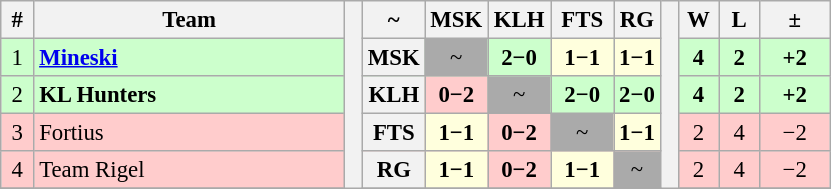<table class="wikitable" style="font-size: 95%; text-align: center">
<tr>
<th style="width:15px;">#</th>
<th style="width:200px;">Team</th>
<th rowspan="12" style="width:5px;;"></th>
<th>~</th>
<th>MSK</th>
<th style="width:35px;" title="">KLH</th>
<th style="width:35px;" title="">FTS</th>
<th>RG</th>
<th rowspan="12" style="width:5px;;"></th>
<th style="width:20px;" title="Wins">W</th>
<th style="width:20px;" title="Losses">L</th>
<th style="width:40px;">±</th>
</tr>
<tr style="background:#cfc;">
<td>1</td>
<td style="text-align: left"> <strong><a href='#'>Mineski</a></strong></td>
<th>MSK</th>
<td style="background:#aaa;">~</td>
<td style="background:#cfc;"><strong>2−0</strong></td>
<td style="background:#ffd;"><strong>1−1</strong></td>
<td style="background:#ffd;"><strong>1−1</strong></td>
<td><strong>4</strong></td>
<td><strong>2</strong></td>
<td><strong>+2</strong></td>
</tr>
<tr style="background:#cfc;">
<td>2</td>
<td style="text-align: left"> <strong>KL Hunters</strong></td>
<th>KLH</th>
<td style="background:#fcc;"><strong>0−2</strong></td>
<td style="background:#aaa;">~</td>
<td style="background:#cfc;"><strong>2−0</strong></td>
<td style="background:#cfc;"><strong>2−0</strong></td>
<td><strong>4</strong></td>
<td><strong>2</strong></td>
<td><strong>+2</strong></td>
</tr>
<tr style="background:#fcc;">
<td>3</td>
<td style="text-align: left"> Fortius</td>
<th>FTS</th>
<td style="background:#ffd;"><strong>1−1</strong></td>
<td style="background:#fcc;"><strong>0−2</strong></td>
<td style="background:#aaa;">~</td>
<td style="background:#ffd;"><strong>1−1</strong></td>
<td>2</td>
<td>4</td>
<td>−2</td>
</tr>
<tr style="background:#fcc;">
<td>4</td>
<td style="text-align: left"> ⁠Team Rigel</td>
<th>RG</th>
<td style="background:#ffd;"><strong>1−1</strong></td>
<td style="background:#fcc;"><strong>0−2</strong></td>
<td style="background:#ffd;"><strong>1−1</strong></td>
<td style="background:#aaa;">~</td>
<td>2</td>
<td>4</td>
<td>−2</td>
</tr>
<tr>
</tr>
</table>
